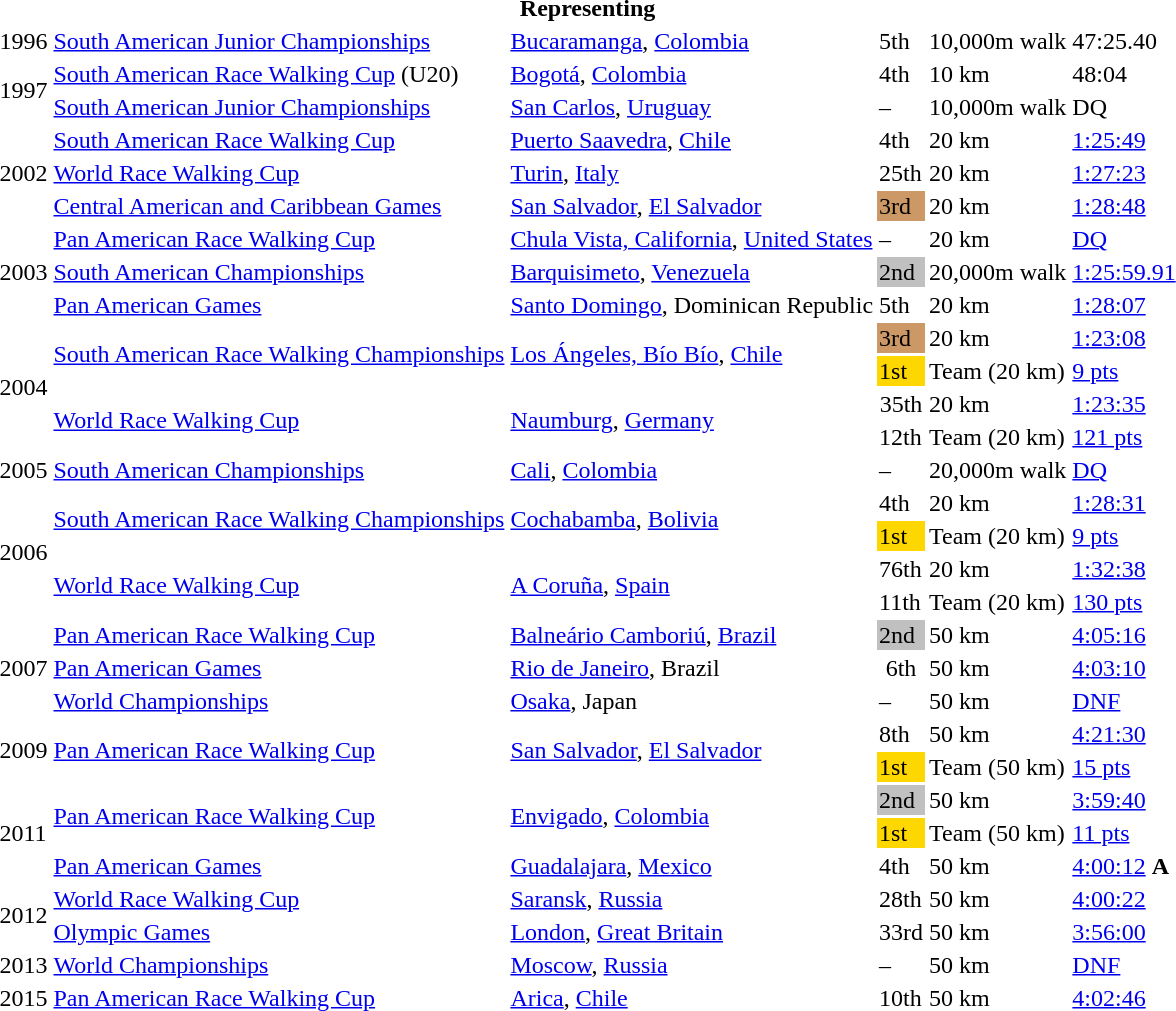<table>
<tr>
<th colspan="6">Representing </th>
</tr>
<tr>
<td>1996</td>
<td><a href='#'>South American Junior Championships</a></td>
<td><a href='#'>Bucaramanga</a>, <a href='#'>Colombia</a></td>
<td>5th</td>
<td>10,000m walk</td>
<td>47:25.40</td>
</tr>
<tr>
<td rowspan=2>1997</td>
<td><a href='#'>South American Race Walking Cup</a> (U20)</td>
<td><a href='#'>Bogotá</a>, <a href='#'>Colombia</a></td>
<td>4th</td>
<td>10 km</td>
<td>48:04</td>
</tr>
<tr>
<td><a href='#'>South American Junior Championships</a></td>
<td><a href='#'>San Carlos</a>, <a href='#'>Uruguay</a></td>
<td>–</td>
<td>10,000m walk</td>
<td>DQ</td>
</tr>
<tr>
<td rowspan=3>2002</td>
<td><a href='#'>South American Race Walking Cup</a></td>
<td><a href='#'>Puerto Saavedra</a>, <a href='#'>Chile</a></td>
<td>4th</td>
<td>20 km</td>
<td><a href='#'>1:25:49</a></td>
</tr>
<tr>
<td><a href='#'>World Race Walking Cup</a></td>
<td><a href='#'>Turin</a>, <a href='#'>Italy</a></td>
<td>25th</td>
<td>20 km</td>
<td><a href='#'>1:27:23</a></td>
</tr>
<tr>
<td><a href='#'>Central American and Caribbean Games</a></td>
<td><a href='#'>San Salvador</a>, <a href='#'>El Salvador</a></td>
<td bgcolor="cc9966">3rd</td>
<td>20 km</td>
<td><a href='#'>1:28:48</a></td>
</tr>
<tr>
<td rowspan=3>2003</td>
<td><a href='#'>Pan American Race Walking Cup</a></td>
<td><a href='#'>Chula Vista, California</a>, <a href='#'>United States</a></td>
<td>–</td>
<td>20 km</td>
<td><a href='#'>DQ</a></td>
</tr>
<tr>
<td><a href='#'>South American Championships</a></td>
<td><a href='#'>Barquisimeto</a>, <a href='#'>Venezuela</a></td>
<td bgcolor="silver">2nd</td>
<td>20,000m walk</td>
<td><a href='#'>1:25:59.91</a></td>
</tr>
<tr>
<td><a href='#'>Pan American Games</a></td>
<td><a href='#'>Santo Domingo</a>, Dominican Republic</td>
<td>5th</td>
<td>20 km</td>
<td><a href='#'>1:28:07</a></td>
</tr>
<tr>
<td rowspan=4>2004</td>
<td rowspan=2><a href='#'>South American Race Walking Championships</a></td>
<td rowspan=2><a href='#'>Los Ángeles, Bío Bío</a>, <a href='#'>Chile</a></td>
<td bgcolor="cc9966">3rd</td>
<td>20 km</td>
<td><a href='#'>1:23:08</a></td>
</tr>
<tr>
<td bgcolor=gold>1st</td>
<td>Team (20 km)</td>
<td><a href='#'>9 pts</a></td>
</tr>
<tr>
<td rowspan=2><a href='#'>World Race Walking Cup</a></td>
<td rowspan=2><a href='#'>Naumburg</a>, <a href='#'>Germany</a></td>
<td align="center">35th</td>
<td>20 km</td>
<td><a href='#'>1:23:35</a></td>
</tr>
<tr>
<td>12th</td>
<td>Team (20 km)</td>
<td><a href='#'>121 pts</a></td>
</tr>
<tr>
<td>2005</td>
<td><a href='#'>South American Championships</a></td>
<td><a href='#'>Cali</a>, <a href='#'>Colombia</a></td>
<td>–</td>
<td>20,000m walk</td>
<td><a href='#'>DQ</a></td>
</tr>
<tr>
<td rowspan=4>2006</td>
<td rowspan=2><a href='#'>South American Race Walking Championships</a></td>
<td rowspan=2><a href='#'>Cochabamba</a>, <a href='#'>Bolivia</a></td>
<td>4th</td>
<td>20 km</td>
<td><a href='#'>1:28:31</a></td>
</tr>
<tr>
<td bgcolor=gold>1st</td>
<td>Team (20 km)</td>
<td><a href='#'>9 pts</a></td>
</tr>
<tr>
<td rowspan=2><a href='#'>World Race Walking Cup</a></td>
<td rowspan=2><a href='#'>A Coruña</a>, <a href='#'>Spain</a></td>
<td>76th</td>
<td>20 km</td>
<td><a href='#'>1:32:38</a></td>
</tr>
<tr>
<td>11th</td>
<td>Team (20 km)</td>
<td><a href='#'>130 pts</a></td>
</tr>
<tr>
<td rowspan=3>2007</td>
<td><a href='#'>Pan American Race Walking Cup</a></td>
<td><a href='#'>Balneário Camboriú</a>, <a href='#'>Brazil</a></td>
<td bgcolor="silver">2nd</td>
<td>50 km</td>
<td><a href='#'>4:05:16</a></td>
</tr>
<tr>
<td><a href='#'>Pan American Games</a></td>
<td><a href='#'>Rio de Janeiro</a>, Brazil</td>
<td align="center">6th</td>
<td>50 km</td>
<td><a href='#'>4:03:10</a></td>
</tr>
<tr>
<td><a href='#'>World Championships</a></td>
<td><a href='#'>Osaka</a>, Japan</td>
<td>–</td>
<td>50 km</td>
<td><a href='#'>DNF</a></td>
</tr>
<tr>
<td rowspan=2>2009</td>
<td rowspan=2><a href='#'>Pan American Race Walking Cup</a></td>
<td rowspan=2><a href='#'>San Salvador</a>, <a href='#'>El Salvador</a></td>
<td>8th</td>
<td>50 km</td>
<td><a href='#'>4:21:30</a></td>
</tr>
<tr>
<td bgcolor=gold>1st</td>
<td>Team (50 km)</td>
<td><a href='#'>15 pts</a></td>
</tr>
<tr>
<td rowspan=3>2011</td>
<td rowspan=2><a href='#'>Pan American Race Walking Cup</a></td>
<td rowspan=2><a href='#'>Envigado</a>, <a href='#'>Colombia</a></td>
<td bgcolor=silver>2nd</td>
<td>50 km</td>
<td><a href='#'>3:59:40</a></td>
</tr>
<tr>
<td bgcolor=gold>1st</td>
<td>Team (50 km)</td>
<td><a href='#'>11 pts</a></td>
</tr>
<tr>
<td><a href='#'>Pan American Games</a></td>
<td><a href='#'>Guadalajara</a>, <a href='#'>Mexico</a></td>
<td>4th</td>
<td>50 km</td>
<td><a href='#'>4:00:12</a> <strong>A</strong></td>
</tr>
<tr>
<td rowspan=2>2012</td>
<td><a href='#'>World Race Walking Cup</a></td>
<td><a href='#'>Saransk</a>, <a href='#'>Russia</a></td>
<td>28th</td>
<td>50 km</td>
<td><a href='#'>4:00:22</a></td>
</tr>
<tr>
<td><a href='#'>Olympic Games</a></td>
<td><a href='#'>London</a>, <a href='#'>Great Britain</a></td>
<td align="center">33rd</td>
<td>50 km</td>
<td><a href='#'>3:56:00</a></td>
</tr>
<tr>
<td>2013</td>
<td><a href='#'>World Championships</a></td>
<td><a href='#'>Moscow</a>, <a href='#'>Russia</a></td>
<td>–</td>
<td>50 km</td>
<td><a href='#'>DNF</a></td>
</tr>
<tr>
<td>2015</td>
<td><a href='#'>Pan American Race Walking Cup</a></td>
<td><a href='#'>Arica</a>, <a href='#'>Chile</a></td>
<td>10th</td>
<td>50 km</td>
<td><a href='#'>4:02:46</a></td>
</tr>
</table>
